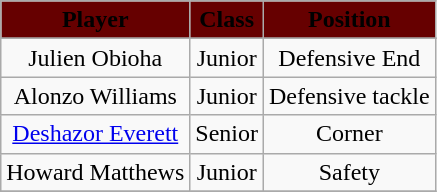<table class="wikitable" style="text-align:center">
<tr>
<td bgcolor="#660000"><strong><span>Player</span></strong></td>
<td bgcolor="#660000"><strong><span>Class</span></strong></td>
<td bgcolor="#660000"><strong><span>Position</span></strong></td>
</tr>
<tr align="center">
</tr>
<tr>
<td>Julien Obioha</td>
<td align=center>Junior</td>
<td>Defensive End</td>
</tr>
<tr>
<td>Alonzo Williams</td>
<td align=center>Junior</td>
<td>Defensive tackle</td>
</tr>
<tr>
<td><a href='#'>Deshazor Everett</a></td>
<td align=center>Senior</td>
<td>Corner</td>
</tr>
<tr>
<td>Howard Matthews</td>
<td align=center>Junior</td>
<td>Safety</td>
</tr>
<tr>
</tr>
</table>
